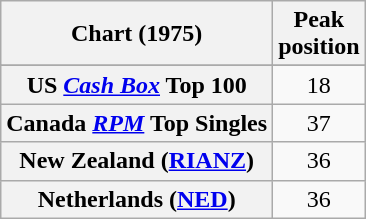<table class="wikitable sortable plainrowheaders">
<tr>
<th align="left">Chart (1975)</th>
<th style="text-align:center;">Peak<br>position</th>
</tr>
<tr>
</tr>
<tr>
</tr>
<tr>
<th scope="row">US <em><a href='#'>Cash Box</a></em> Top 100</th>
<td style="text-align:center;">18</td>
</tr>
<tr>
<th scope="row">Canada <em><a href='#'>RPM</a></em> Top Singles</th>
<td style="text-align:center;">37</td>
</tr>
<tr>
<th scope="row">New Zealand (<a href='#'>RIANZ</a>)</th>
<td style="text-align:center;">36</td>
</tr>
<tr>
<th scope="row">Netherlands (<a href='#'>NED</a>)</th>
<td style="text-align:center;">36</td>
</tr>
</table>
